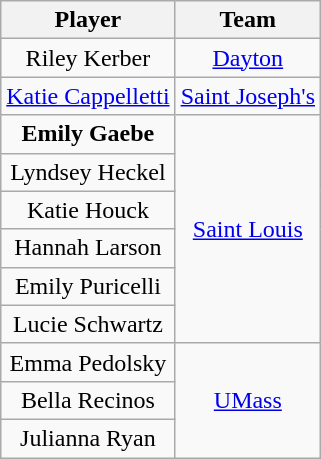<table class="wikitable" style="text-align: center;">
<tr>
<th>Player</th>
<th>Team</th>
</tr>
<tr>
<td>Riley Kerber</td>
<td><a href='#'>Dayton</a></td>
</tr>
<tr>
<td><a href='#'>Katie Cappelletti</a></td>
<td><a href='#'>Saint Joseph's</a></td>
</tr>
<tr>
<td><strong>Emily Gaebe</strong></td>
<td rowspan=6><a href='#'>Saint Louis</a></td>
</tr>
<tr>
<td>Lyndsey Heckel</td>
</tr>
<tr>
<td>Katie Houck</td>
</tr>
<tr>
<td>Hannah Larson</td>
</tr>
<tr>
<td>Emily Puricelli</td>
</tr>
<tr>
<td>Lucie Schwartz</td>
</tr>
<tr>
<td>Emma Pedolsky</td>
<td rowspan=3><a href='#'>UMass</a></td>
</tr>
<tr>
<td>Bella Recinos</td>
</tr>
<tr>
<td>Julianna Ryan</td>
</tr>
</table>
